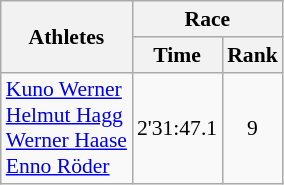<table class="wikitable" border="1" style="font-size:90%">
<tr>
<th rowspan=2>Athletes</th>
<th colspan=2>Race</th>
</tr>
<tr>
<th>Time</th>
<th>Rank</th>
</tr>
<tr>
<td><a href='#'>Kuno Werner</a><br><a href='#'>Helmut Hagg</a><br><a href='#'>Werner Haase</a><br><a href='#'>Enno Röder</a></td>
<td align=center>2'31:47.1</td>
<td align=center>9</td>
</tr>
</table>
